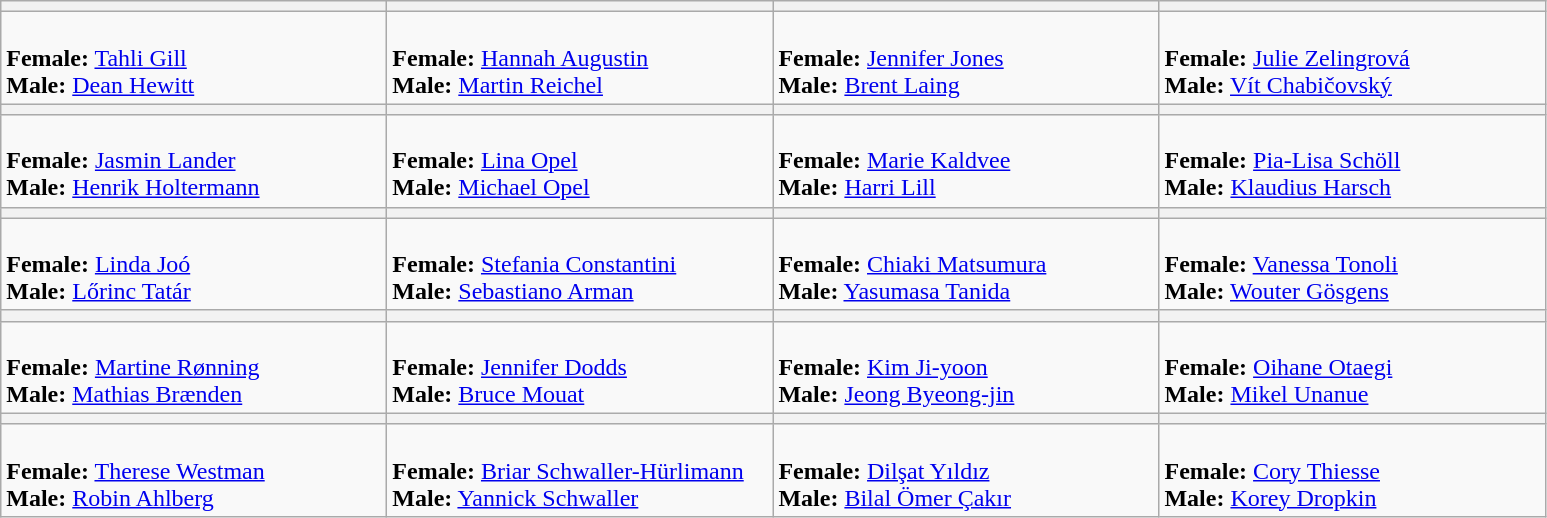<table class="wikitable">
<tr>
<th width=250></th>
<th width=250></th>
<th width=250></th>
<th width=250></th>
</tr>
<tr>
<td><br><strong>Female:</strong> <a href='#'>Tahli Gill</a><br>
<strong>Male:</strong> <a href='#'>Dean Hewitt</a></td>
<td><br><strong>Female:</strong> <a href='#'>Hannah Augustin</a><br>
<strong>Male:</strong> <a href='#'>Martin Reichel</a></td>
<td><br><strong>Female:</strong> <a href='#'>Jennifer Jones</a><br>
<strong>Male:</strong> <a href='#'>Brent Laing</a></td>
<td><br><strong>Female:</strong> <a href='#'>Julie Zelingrová</a><br>
<strong>Male:</strong> <a href='#'>Vít Chabičovský</a></td>
</tr>
<tr>
<th width=250></th>
<th width=250></th>
<th width=250></th>
<th width=250></th>
</tr>
<tr>
<td><br><strong>Female:</strong> <a href='#'>Jasmin Lander</a><br>
<strong>Male:</strong> <a href='#'>Henrik Holtermann</a></td>
<td><br><strong>Female:</strong> <a href='#'>Lina Opel</a><br>
<strong>Male:</strong> <a href='#'>Michael Opel</a></td>
<td><br><strong>Female:</strong> <a href='#'>Marie Kaldvee</a><br>
<strong>Male:</strong> <a href='#'>Harri Lill</a></td>
<td><br><strong>Female:</strong> <a href='#'>Pia-Lisa Schöll</a><br>
<strong>Male:</strong> <a href='#'>Klaudius Harsch</a></td>
</tr>
<tr>
<th width=250></th>
<th width=250></th>
<th width=250></th>
<th width=250></th>
</tr>
<tr>
<td><br><strong>Female:</strong> <a href='#'>Linda Joó</a><br>
<strong>Male:</strong> <a href='#'>Lőrinc Tatár</a></td>
<td><br><strong>Female:</strong> <a href='#'>Stefania Constantini</a><br>
<strong>Male:</strong> <a href='#'>Sebastiano Arman</a></td>
<td><br><strong>Female:</strong> <a href='#'>Chiaki Matsumura</a><br>
<strong>Male:</strong> <a href='#'>Yasumasa Tanida</a></td>
<td><br><strong>Female:</strong> <a href='#'>Vanessa Tonoli</a><br>
<strong>Male:</strong> <a href='#'>Wouter Gösgens</a></td>
</tr>
<tr>
<th width=250></th>
<th width=250></th>
<th width=250></th>
<th width=250></th>
</tr>
<tr>
<td><br><strong>Female:</strong> <a href='#'>Martine Rønning</a><br>
<strong>Male:</strong> <a href='#'>Mathias Brænden</a></td>
<td><br><strong>Female:</strong> <a href='#'>Jennifer Dodds</a><br>
<strong>Male:</strong> <a href='#'>Bruce Mouat</a></td>
<td><br><strong>Female:</strong> <a href='#'>Kim Ji-yoon</a><br>
<strong>Male:</strong> <a href='#'>Jeong Byeong-jin</a></td>
<td><br><strong>Female:</strong> <a href='#'>Oihane Otaegi</a><br>
<strong>Male:</strong> <a href='#'>Mikel Unanue</a></td>
</tr>
<tr>
<th width=250></th>
<th width=250></th>
<th width=250></th>
<th width=250></th>
</tr>
<tr>
<td><br><strong>Female:</strong> <a href='#'>Therese Westman</a><br>
<strong>Male:</strong> <a href='#'>Robin Ahlberg</a></td>
<td><br><strong>Female:</strong> <a href='#'>Briar Schwaller-Hürlimann</a><br>
<strong>Male:</strong> <a href='#'>Yannick Schwaller</a></td>
<td><br><strong>Female:</strong> <a href='#'>Dilşat Yıldız</a><br>
<strong>Male:</strong> <a href='#'>Bilal Ömer Çakır</a></td>
<td><br><strong>Female:</strong> <a href='#'>Cory Thiesse</a><br>
<strong>Male:</strong> <a href='#'>Korey Dropkin</a></td>
</tr>
</table>
